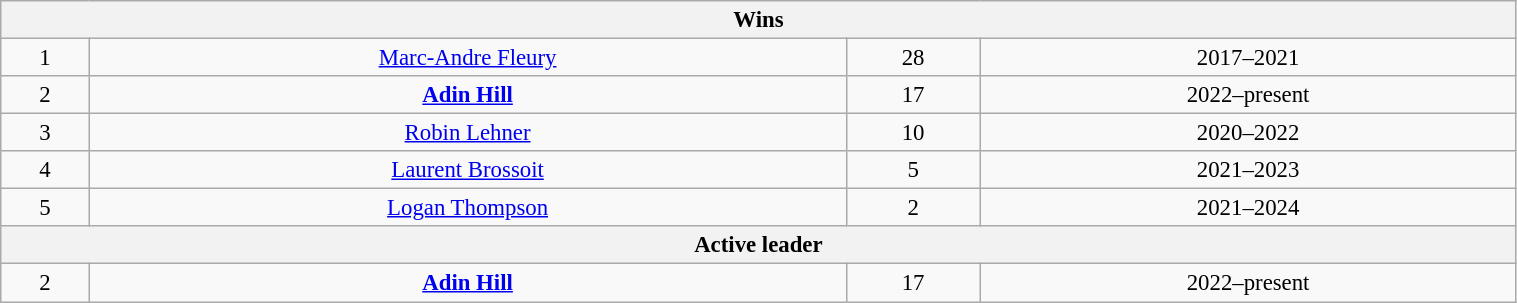<table class="wikitable" style="text-align: center; font-size: 95%" width="80%">
<tr>
<th colspan="4">Wins</th>
</tr>
<tr>
<td>1</td>
<td><a href='#'>Marc-Andre Fleury</a></td>
<td>28</td>
<td>2017–2021</td>
</tr>
<tr>
<td>2</td>
<td><strong><a href='#'>Adin Hill</a></strong></td>
<td>17</td>
<td>2022–present</td>
</tr>
<tr>
<td>3</td>
<td><a href='#'>Robin Lehner</a></td>
<td>10</td>
<td>2020–2022</td>
</tr>
<tr>
<td>4</td>
<td><a href='#'>Laurent Brossoit</a></td>
<td>5</td>
<td>2021–2023</td>
</tr>
<tr>
<td>5</td>
<td><a href='#'>Logan Thompson</a></td>
<td>2</td>
<td>2021–2024</td>
</tr>
<tr>
<th colspan="4">Active leader</th>
</tr>
<tr>
<td>2</td>
<td><strong><a href='#'>Adin Hill</a></strong></td>
<td>17</td>
<td>2022–present</td>
</tr>
</table>
